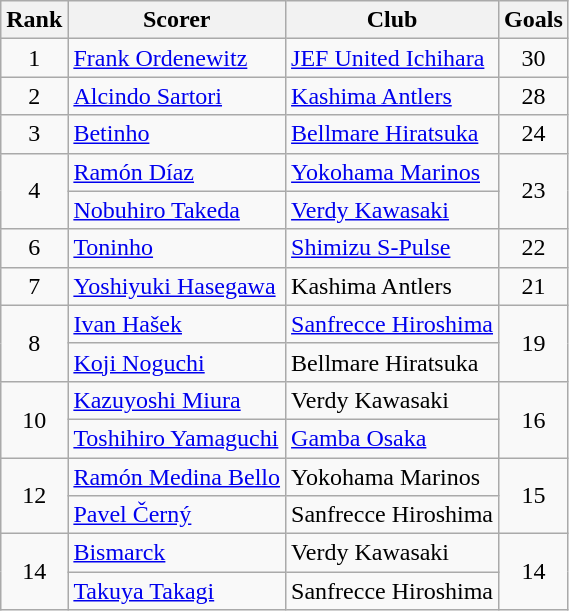<table class="wikitable">
<tr>
<th>Rank</th>
<th>Scorer</th>
<th>Club</th>
<th>Goals</th>
</tr>
<tr>
<td align=center>1</td>
<td> <a href='#'>Frank Ordenewitz</a></td>
<td><a href='#'>JEF United Ichihara</a></td>
<td align=center>30</td>
</tr>
<tr>
<td align=center>2</td>
<td> <a href='#'>Alcindo Sartori</a></td>
<td><a href='#'>Kashima Antlers</a></td>
<td align=center>28</td>
</tr>
<tr>
<td align=center>3</td>
<td> <a href='#'>Betinho</a></td>
<td><a href='#'>Bellmare Hiratsuka</a></td>
<td align=center>24</td>
</tr>
<tr>
<td rowspan=2 align=center>4</td>
<td> <a href='#'>Ramón Díaz</a></td>
<td><a href='#'>Yokohama Marinos</a></td>
<td rowspan=2 align=center>23</td>
</tr>
<tr>
<td> <a href='#'>Nobuhiro Takeda</a></td>
<td><a href='#'>Verdy Kawasaki</a></td>
</tr>
<tr>
<td align=center>6</td>
<td> <a href='#'>Toninho</a></td>
<td><a href='#'>Shimizu S-Pulse</a></td>
<td align=center>22</td>
</tr>
<tr>
<td align=center>7</td>
<td> <a href='#'>Yoshiyuki Hasegawa</a></td>
<td>Kashima Antlers</td>
<td align=center>21</td>
</tr>
<tr>
<td rowspan=2 align=center>8</td>
<td> <a href='#'>Ivan Hašek</a></td>
<td><a href='#'>Sanfrecce Hiroshima</a></td>
<td rowspan=2 align=center>19</td>
</tr>
<tr>
<td> <a href='#'>Koji Noguchi</a></td>
<td>Bellmare Hiratsuka</td>
</tr>
<tr>
<td rowspan=2 align=center>10</td>
<td> <a href='#'>Kazuyoshi Miura</a></td>
<td>Verdy Kawasaki</td>
<td rowspan=2 align=center>16</td>
</tr>
<tr>
<td> <a href='#'>Toshihiro Yamaguchi</a></td>
<td><a href='#'>Gamba Osaka</a></td>
</tr>
<tr>
<td rowspan=2 align=center>12</td>
<td> <a href='#'>Ramón Medina Bello</a></td>
<td>Yokohama Marinos</td>
<td rowspan=2 align=center>15</td>
</tr>
<tr>
<td> <a href='#'>Pavel Černý</a></td>
<td>Sanfrecce Hiroshima</td>
</tr>
<tr>
<td rowspan=2 align=center>14</td>
<td> <a href='#'>Bismarck</a></td>
<td>Verdy Kawasaki</td>
<td rowspan=2 align=center>14</td>
</tr>
<tr>
<td> <a href='#'>Takuya Takagi</a></td>
<td>Sanfrecce Hiroshima</td>
</tr>
</table>
